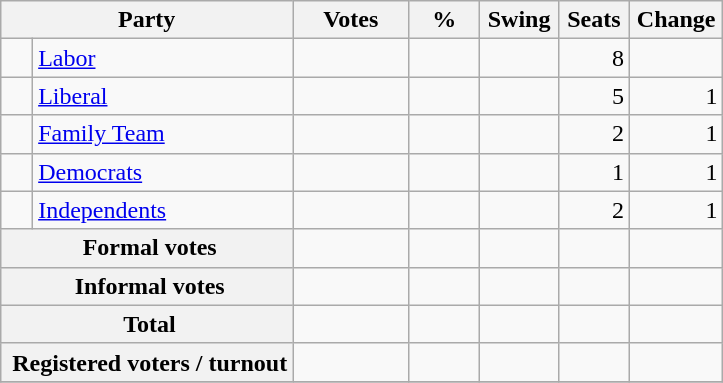<table class="wikitable" style="text-align:right; margin-bottom:0">
<tr>
<th style="width:10px;" colspan=3>Party</th>
<th style="width:70px;">Votes</th>
<th style="width:40px;">%</th>
<th style="width:40px;">Swing</th>
<th style="width:40px;">Seats</th>
<th style="width:40px;">Change</th>
</tr>
<tr>
<td> </td>
<td style="text-align:left;" colspan="2"><a href='#'>Labor</a></td>
<td style="width:70px;"></td>
<td style="width:40px;"></td>
<td style="width:45px;"></td>
<td style="width:40px;">8</td>
<td style="width:55px;"></td>
</tr>
<tr>
<td> </td>
<td style="text-align:left;" colspan="2"><a href='#'>Liberal</a></td>
<td style="width:70px;"></td>
<td style="width:40px;"></td>
<td style="width:45px;"></td>
<td style="width:40px;">5</td>
<td style="width:55px;"> 1</td>
</tr>
<tr>
<td> </td>
<td style="text-align:left;" colspan="2"><a href='#'>Family Team</a></td>
<td></td>
<td></td>
<td></td>
<td>2</td>
<td> 1</td>
</tr>
<tr>
<td> </td>
<td style="text-align:left;" colspan="2"><a href='#'>Democrats</a></td>
<td></td>
<td></td>
<td></td>
<td>1</td>
<td> 1</td>
</tr>
<tr>
<td> </td>
<td style="text-align:left;" colspan="2"><a href='#'>Independents</a></td>
<td></td>
<td></td>
<td></td>
<td>2</td>
<td> 1</td>
</tr>
<tr>
<th colspan="3"> Formal votes</th>
<td></td>
<td></td>
<td></td>
<td></td>
<td></td>
</tr>
<tr>
<th colspan="3"> Informal votes</th>
<td></td>
<td></td>
<td></td>
<td></td>
<td></td>
</tr>
<tr>
<th colspan="3"> Total</th>
<td></td>
<td></td>
<td></td>
<td></td>
<td></td>
</tr>
<tr>
<th colspan="3"> Registered voters / turnout</th>
<td></td>
<td></td>
<td></td>
<td></td>
<td></td>
</tr>
<tr>
</tr>
</table>
